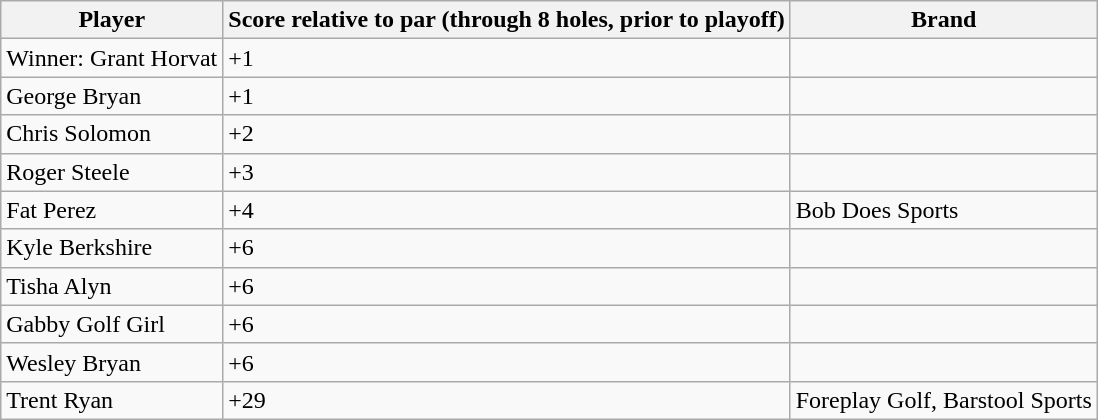<table class="wikitable">
<tr>
<th>Player</th>
<th>Score relative to par (through 8 holes, prior to playoff)</th>
<th>Brand</th>
</tr>
<tr>
<td>Winner: Grant Horvat</td>
<td>+1</td>
<td></td>
</tr>
<tr>
<td>George Bryan</td>
<td>+1</td>
<td></td>
</tr>
<tr>
<td>Chris Solomon</td>
<td>+2</td>
<td></td>
</tr>
<tr>
<td>Roger Steele</td>
<td>+3</td>
<td></td>
</tr>
<tr>
<td>Fat Perez</td>
<td>+4</td>
<td>Bob Does Sports</td>
</tr>
<tr>
<td>Kyle Berkshire</td>
<td>+6</td>
<td></td>
</tr>
<tr>
<td>Tisha Alyn</td>
<td>+6</td>
<td></td>
</tr>
<tr>
<td>Gabby Golf Girl</td>
<td>+6</td>
<td></td>
</tr>
<tr>
<td>Wesley Bryan</td>
<td>+6</td>
<td></td>
</tr>
<tr>
<td>Trent Ryan</td>
<td>+29</td>
<td>Foreplay Golf, Barstool Sports</td>
</tr>
</table>
